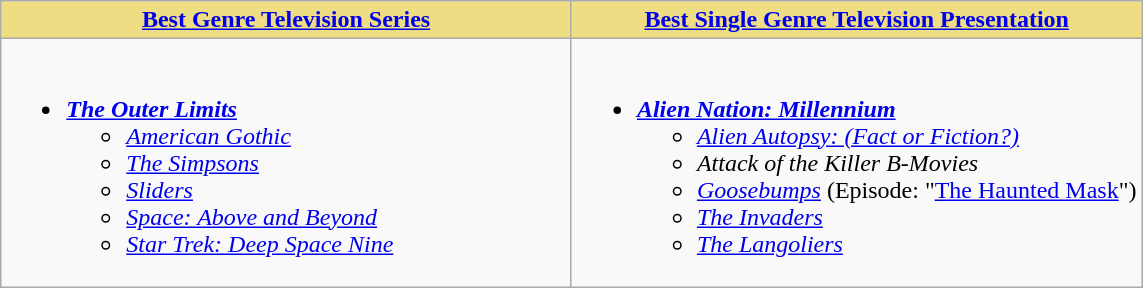<table class=wikitable>
<tr>
<th style="background:#EEDD82; width:50%"><a href='#'>Best Genre Television Series</a></th>
<th style="background:#EEDD82; width:50%"><a href='#'>Best Single Genre Television Presentation</a></th>
</tr>
<tr>
<td valign="top"><br><ul><li><strong><em><a href='#'>The Outer Limits</a></em></strong><ul><li><em><a href='#'>American Gothic</a></em></li><li><em><a href='#'>The Simpsons</a></em></li><li><em><a href='#'>Sliders</a></em></li><li><em><a href='#'>Space: Above and Beyond</a></em></li><li><em><a href='#'>Star Trek: Deep Space Nine</a></em></li></ul></li></ul></td>
<td valign="top"><br><ul><li><strong><em><a href='#'>Alien Nation: Millennium</a></em></strong><ul><li><em><a href='#'>Alien Autopsy: (Fact or Fiction?)</a></em></li><li><em>Attack of the Killer B-Movies</em></li><li><em><a href='#'>Goosebumps</a></em> (Episode: "<a href='#'>The Haunted Mask</a>")</li><li><em><a href='#'>The Invaders</a></em></li><li><em><a href='#'>The Langoliers</a></em></li></ul></li></ul></td>
</tr>
</table>
